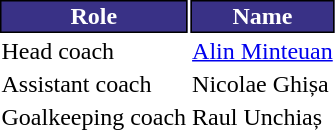<table class="toccolours">
<tr>
<th style="background:#393186;color:#FFFFFF;border:1px solid #000000;">Role</th>
<th style="background:#393186;color:#FFFFFF;border:1px solid #000000;">Name</th>
</tr>
<tr>
<td>Head coach</td>
<td> <a href='#'>Alin Minteuan</a></td>
</tr>
<tr>
<td>Assistant coach</td>
<td> Nicolae Ghișa</td>
</tr>
<tr>
<td>Goalkeeping coach</td>
<td> Raul Unchiaș</td>
</tr>
<tr>
</tr>
</table>
